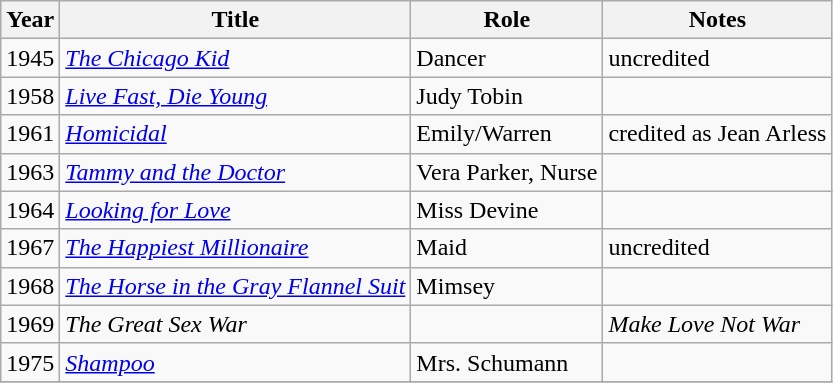<table class="wikitable sortable">
<tr>
<th>Year</th>
<th>Title</th>
<th>Role</th>
<th class="unsortable">Notes</th>
</tr>
<tr>
<td>1945</td>
<td><em><a href='#'>The Chicago Kid</a></em></td>
<td>Dancer</td>
<td>uncredited</td>
</tr>
<tr>
<td>1958</td>
<td><em><a href='#'>Live Fast, Die Young</a></em></td>
<td>Judy Tobin</td>
<td></td>
</tr>
<tr>
<td>1961</td>
<td><em><a href='#'>Homicidal</a></em></td>
<td>Emily/Warren</td>
<td>credited as Jean Arless</td>
</tr>
<tr>
<td>1963</td>
<td><em><a href='#'>Tammy and the Doctor</a></em></td>
<td>Vera Parker, Nurse</td>
<td></td>
</tr>
<tr>
<td>1964</td>
<td><em><a href='#'>Looking for Love</a></em></td>
<td>Miss Devine</td>
<td></td>
</tr>
<tr>
<td>1967</td>
<td><em><a href='#'>The Happiest Millionaire</a></em></td>
<td>Maid</td>
<td>uncredited</td>
</tr>
<tr>
<td>1968</td>
<td><em><a href='#'>The Horse in the Gray Flannel Suit</a></em></td>
<td>Mimsey</td>
<td></td>
</tr>
<tr>
<td>1969</td>
<td><em>The Great Sex War</em></td>
<td></td>
<td> <em>Make Love Not War</em></td>
</tr>
<tr>
<td>1975</td>
<td><em><a href='#'>Shampoo</a></em></td>
<td>Mrs. Schumann</td>
<td></td>
</tr>
<tr>
</tr>
</table>
